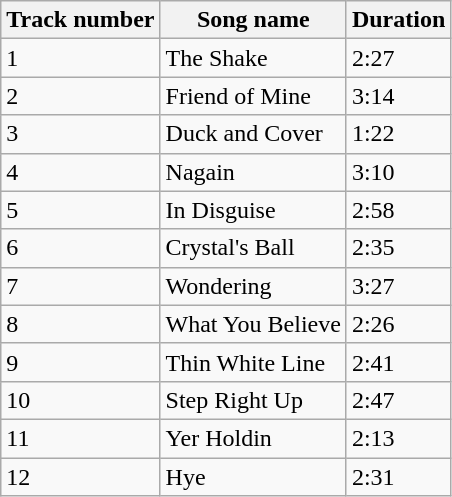<table class="wikitable">
<tr>
<th>Track number</th>
<th>Song name</th>
<th>Duration</th>
</tr>
<tr>
<td>1</td>
<td>The Shake</td>
<td>2:27</td>
</tr>
<tr>
<td>2</td>
<td>Friend of Mine</td>
<td>3:14</td>
</tr>
<tr>
<td>3</td>
<td>Duck and Cover</td>
<td>1:22</td>
</tr>
<tr>
<td>4</td>
<td>Nagain</td>
<td>3:10</td>
</tr>
<tr>
<td>5</td>
<td>In Disguise</td>
<td>2:58</td>
</tr>
<tr>
<td>6</td>
<td>Crystal's Ball</td>
<td>2:35</td>
</tr>
<tr>
<td>7</td>
<td>Wondering</td>
<td>3:27</td>
</tr>
<tr>
<td>8</td>
<td>What You Believe</td>
<td>2:26</td>
</tr>
<tr>
<td>9</td>
<td>Thin White Line</td>
<td>2:41</td>
</tr>
<tr>
<td>10</td>
<td>Step Right Up</td>
<td>2:47</td>
</tr>
<tr>
<td>11</td>
<td>Yer Holdin</td>
<td>2:13</td>
</tr>
<tr>
<td>12</td>
<td>Hye</td>
<td>2:31</td>
</tr>
</table>
